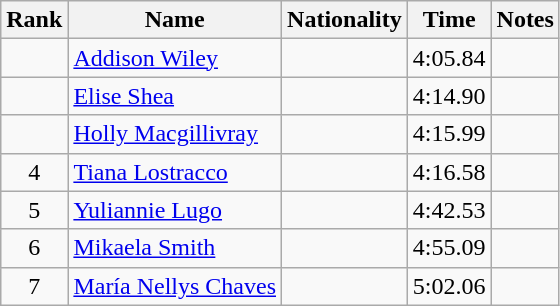<table class="wikitable sortable" style="text-align:center">
<tr>
<th>Rank</th>
<th>Name</th>
<th>Nationality</th>
<th>Time</th>
<th>Notes</th>
</tr>
<tr>
<td></td>
<td align=left><a href='#'>Addison Wiley</a></td>
<td align=left></td>
<td>4:05.84</td>
<td></td>
</tr>
<tr>
<td></td>
<td align=left><a href='#'>Elise Shea</a></td>
<td align=left></td>
<td>4:14.90</td>
<td></td>
</tr>
<tr>
<td></td>
<td align=left><a href='#'>Holly Macgillivray</a></td>
<td align=left></td>
<td>4:15.99</td>
<td></td>
</tr>
<tr>
<td>4</td>
<td align=left><a href='#'>Tiana Lostracco</a></td>
<td align=left></td>
<td>4:16.58</td>
<td></td>
</tr>
<tr>
<td>5</td>
<td align=left><a href='#'>Yuliannie Lugo</a></td>
<td align=left></td>
<td>4:42.53</td>
<td></td>
</tr>
<tr>
<td>6</td>
<td align=left><a href='#'>Mikaela Smith</a></td>
<td align=left></td>
<td>4:55.09</td>
<td></td>
</tr>
<tr>
<td>7</td>
<td align=left><a href='#'>María Nellys Chaves</a></td>
<td align=left></td>
<td>5:02.06</td>
<td></td>
</tr>
</table>
